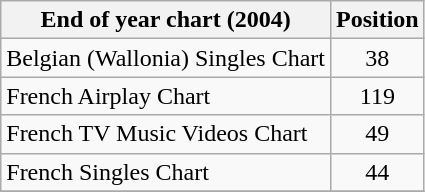<table class="wikitable sortable">
<tr>
<th>End of year chart (2004)</th>
<th>Position</th>
</tr>
<tr>
<td>Belgian (Wallonia) Singles Chart</td>
<td align="center">38</td>
</tr>
<tr>
<td>French Airplay Chart</td>
<td align="center">119</td>
</tr>
<tr>
<td>French TV Music Videos Chart</td>
<td align="center">49</td>
</tr>
<tr>
<td>French Singles Chart</td>
<td align="center">44</td>
</tr>
<tr>
</tr>
</table>
